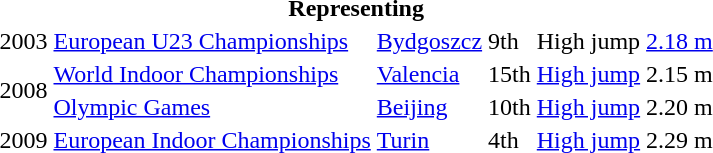<table>
<tr>
<th colspan="6">Representing </th>
</tr>
<tr>
<td>2003</td>
<td align=left><a href='#'>European U23 Championships</a></td>
<td align=left> <a href='#'>Bydgoszcz</a></td>
<td>9th</td>
<td>High jump</td>
<td><a href='#'>2.18 m</a></td>
</tr>
<tr>
<td rowspan=2>2008</td>
<td align=left><a href='#'>World Indoor Championships</a></td>
<td align=left> <a href='#'>Valencia</a></td>
<td>15th</td>
<td><a href='#'>High jump</a></td>
<td>2.15 m</td>
</tr>
<tr>
<td align=left><a href='#'>Olympic Games</a></td>
<td align=left> <a href='#'>Beijing</a></td>
<td>10th</td>
<td><a href='#'>High jump</a></td>
<td>2.20 m</td>
</tr>
<tr>
<td rowspan=1>2009</td>
<td align=left><a href='#'>European Indoor Championships</a></td>
<td align=left> <a href='#'>Turin</a></td>
<td>4th</td>
<td><a href='#'>High jump</a></td>
<td>2.29 m</td>
</tr>
</table>
